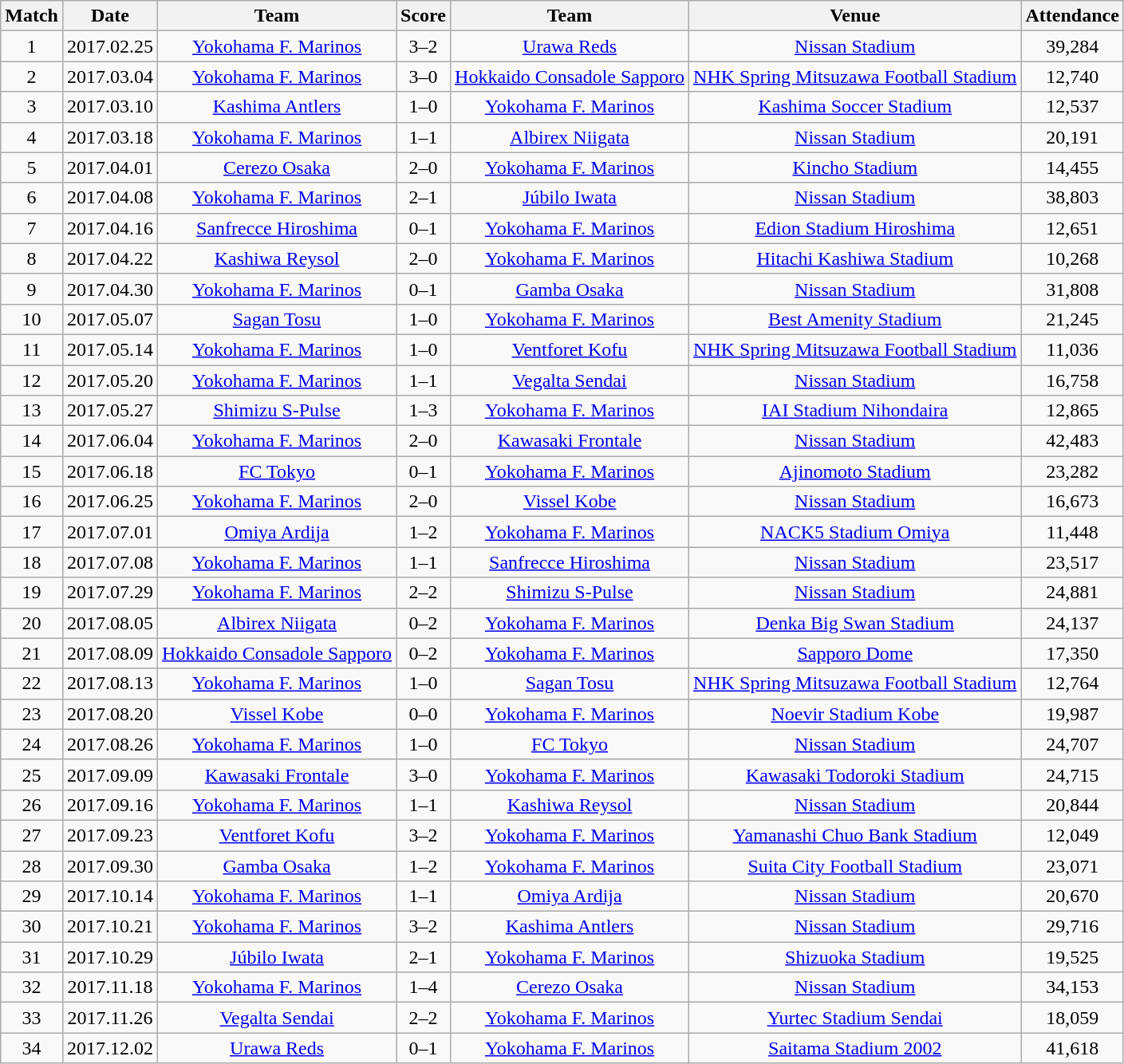<table class="wikitable" style="text-align:center;">
<tr>
<th>Match</th>
<th>Date</th>
<th>Team</th>
<th>Score</th>
<th>Team</th>
<th>Venue</th>
<th>Attendance</th>
</tr>
<tr>
<td>1</td>
<td>2017.02.25</td>
<td><a href='#'>Yokohama F. Marinos</a></td>
<td>3–2</td>
<td><a href='#'>Urawa Reds</a></td>
<td><a href='#'>Nissan Stadium</a></td>
<td>39,284</td>
</tr>
<tr>
<td>2</td>
<td>2017.03.04</td>
<td><a href='#'>Yokohama F. Marinos</a></td>
<td>3–0</td>
<td><a href='#'>Hokkaido Consadole Sapporo</a></td>
<td><a href='#'>NHK Spring Mitsuzawa Football Stadium</a></td>
<td>12,740</td>
</tr>
<tr>
<td>3</td>
<td>2017.03.10</td>
<td><a href='#'>Kashima Antlers</a></td>
<td>1–0</td>
<td><a href='#'>Yokohama F. Marinos</a></td>
<td><a href='#'>Kashima Soccer Stadium</a></td>
<td>12,537</td>
</tr>
<tr>
<td>4</td>
<td>2017.03.18</td>
<td><a href='#'>Yokohama F. Marinos</a></td>
<td>1–1</td>
<td><a href='#'>Albirex Niigata</a></td>
<td><a href='#'>Nissan Stadium</a></td>
<td>20,191</td>
</tr>
<tr>
<td>5</td>
<td>2017.04.01</td>
<td><a href='#'>Cerezo Osaka</a></td>
<td>2–0</td>
<td><a href='#'>Yokohama F. Marinos</a></td>
<td><a href='#'>Kincho Stadium</a></td>
<td>14,455</td>
</tr>
<tr>
<td>6</td>
<td>2017.04.08</td>
<td><a href='#'>Yokohama F. Marinos</a></td>
<td>2–1</td>
<td><a href='#'>Júbilo Iwata</a></td>
<td><a href='#'>Nissan Stadium</a></td>
<td>38,803</td>
</tr>
<tr>
<td>7</td>
<td>2017.04.16</td>
<td><a href='#'>Sanfrecce Hiroshima</a></td>
<td>0–1</td>
<td><a href='#'>Yokohama F. Marinos</a></td>
<td><a href='#'>Edion Stadium Hiroshima</a></td>
<td>12,651</td>
</tr>
<tr>
<td>8</td>
<td>2017.04.22</td>
<td><a href='#'>Kashiwa Reysol</a></td>
<td>2–0</td>
<td><a href='#'>Yokohama F. Marinos</a></td>
<td><a href='#'>Hitachi Kashiwa Stadium</a></td>
<td>10,268</td>
</tr>
<tr>
<td>9</td>
<td>2017.04.30</td>
<td><a href='#'>Yokohama F. Marinos</a></td>
<td>0–1</td>
<td><a href='#'>Gamba Osaka</a></td>
<td><a href='#'>Nissan Stadium</a></td>
<td>31,808</td>
</tr>
<tr>
<td>10</td>
<td>2017.05.07</td>
<td><a href='#'>Sagan Tosu</a></td>
<td>1–0</td>
<td><a href='#'>Yokohama F. Marinos</a></td>
<td><a href='#'>Best Amenity Stadium</a></td>
<td>21,245</td>
</tr>
<tr>
<td>11</td>
<td>2017.05.14</td>
<td><a href='#'>Yokohama F. Marinos</a></td>
<td>1–0</td>
<td><a href='#'>Ventforet Kofu</a></td>
<td><a href='#'>NHK Spring Mitsuzawa Football Stadium</a></td>
<td>11,036</td>
</tr>
<tr>
<td>12</td>
<td>2017.05.20</td>
<td><a href='#'>Yokohama F. Marinos</a></td>
<td>1–1</td>
<td><a href='#'>Vegalta Sendai</a></td>
<td><a href='#'>Nissan Stadium</a></td>
<td>16,758</td>
</tr>
<tr>
<td>13</td>
<td>2017.05.27</td>
<td><a href='#'>Shimizu S-Pulse</a></td>
<td>1–3</td>
<td><a href='#'>Yokohama F. Marinos</a></td>
<td><a href='#'>IAI Stadium Nihondaira</a></td>
<td>12,865</td>
</tr>
<tr>
<td>14</td>
<td>2017.06.04</td>
<td><a href='#'>Yokohama F. Marinos</a></td>
<td>2–0</td>
<td><a href='#'>Kawasaki Frontale</a></td>
<td><a href='#'>Nissan Stadium</a></td>
<td>42,483</td>
</tr>
<tr>
<td>15</td>
<td>2017.06.18</td>
<td><a href='#'>FC Tokyo</a></td>
<td>0–1</td>
<td><a href='#'>Yokohama F. Marinos</a></td>
<td><a href='#'>Ajinomoto Stadium</a></td>
<td>23,282</td>
</tr>
<tr>
<td>16</td>
<td>2017.06.25</td>
<td><a href='#'>Yokohama F. Marinos</a></td>
<td>2–0</td>
<td><a href='#'>Vissel Kobe</a></td>
<td><a href='#'>Nissan Stadium</a></td>
<td>16,673</td>
</tr>
<tr>
<td>17</td>
<td>2017.07.01</td>
<td><a href='#'>Omiya Ardija</a></td>
<td>1–2</td>
<td><a href='#'>Yokohama F. Marinos</a></td>
<td><a href='#'>NACK5 Stadium Omiya</a></td>
<td>11,448</td>
</tr>
<tr>
<td>18</td>
<td>2017.07.08</td>
<td><a href='#'>Yokohama F. Marinos</a></td>
<td>1–1</td>
<td><a href='#'>Sanfrecce Hiroshima</a></td>
<td><a href='#'>Nissan Stadium</a></td>
<td>23,517</td>
</tr>
<tr>
<td>19</td>
<td>2017.07.29</td>
<td><a href='#'>Yokohama F. Marinos</a></td>
<td>2–2</td>
<td><a href='#'>Shimizu S-Pulse</a></td>
<td><a href='#'>Nissan Stadium</a></td>
<td>24,881</td>
</tr>
<tr>
<td>20</td>
<td>2017.08.05</td>
<td><a href='#'>Albirex Niigata</a></td>
<td>0–2</td>
<td><a href='#'>Yokohama F. Marinos</a></td>
<td><a href='#'>Denka Big Swan Stadium</a></td>
<td>24,137</td>
</tr>
<tr>
<td>21</td>
<td>2017.08.09</td>
<td><a href='#'>Hokkaido Consadole Sapporo</a></td>
<td>0–2</td>
<td><a href='#'>Yokohama F. Marinos</a></td>
<td><a href='#'>Sapporo Dome</a></td>
<td>17,350</td>
</tr>
<tr>
<td>22</td>
<td>2017.08.13</td>
<td><a href='#'>Yokohama F. Marinos</a></td>
<td>1–0</td>
<td><a href='#'>Sagan Tosu</a></td>
<td><a href='#'>NHK Spring Mitsuzawa Football Stadium</a></td>
<td>12,764</td>
</tr>
<tr>
<td>23</td>
<td>2017.08.20</td>
<td><a href='#'>Vissel Kobe</a></td>
<td>0–0</td>
<td><a href='#'>Yokohama F. Marinos</a></td>
<td><a href='#'>Noevir Stadium Kobe</a></td>
<td>19,987</td>
</tr>
<tr>
<td>24</td>
<td>2017.08.26</td>
<td><a href='#'>Yokohama F. Marinos</a></td>
<td>1–0</td>
<td><a href='#'>FC Tokyo</a></td>
<td><a href='#'>Nissan Stadium</a></td>
<td>24,707</td>
</tr>
<tr>
<td>25</td>
<td>2017.09.09</td>
<td><a href='#'>Kawasaki Frontale</a></td>
<td>3–0</td>
<td><a href='#'>Yokohama F. Marinos</a></td>
<td><a href='#'>Kawasaki Todoroki Stadium</a></td>
<td>24,715</td>
</tr>
<tr>
<td>26</td>
<td>2017.09.16</td>
<td><a href='#'>Yokohama F. Marinos</a></td>
<td>1–1</td>
<td><a href='#'>Kashiwa Reysol</a></td>
<td><a href='#'>Nissan Stadium</a></td>
<td>20,844</td>
</tr>
<tr>
<td>27</td>
<td>2017.09.23</td>
<td><a href='#'>Ventforet Kofu</a></td>
<td>3–2</td>
<td><a href='#'>Yokohama F. Marinos</a></td>
<td><a href='#'>Yamanashi Chuo Bank Stadium</a></td>
<td>12,049</td>
</tr>
<tr>
<td>28</td>
<td>2017.09.30</td>
<td><a href='#'>Gamba Osaka</a></td>
<td>1–2</td>
<td><a href='#'>Yokohama F. Marinos</a></td>
<td><a href='#'>Suita City Football Stadium</a></td>
<td>23,071</td>
</tr>
<tr>
<td>29</td>
<td>2017.10.14</td>
<td><a href='#'>Yokohama F. Marinos</a></td>
<td>1–1</td>
<td><a href='#'>Omiya Ardija</a></td>
<td><a href='#'>Nissan Stadium</a></td>
<td>20,670</td>
</tr>
<tr>
<td>30</td>
<td>2017.10.21</td>
<td><a href='#'>Yokohama F. Marinos</a></td>
<td>3–2</td>
<td><a href='#'>Kashima Antlers</a></td>
<td><a href='#'>Nissan Stadium</a></td>
<td>29,716</td>
</tr>
<tr>
<td>31</td>
<td>2017.10.29</td>
<td><a href='#'>Júbilo Iwata</a></td>
<td>2–1</td>
<td><a href='#'>Yokohama F. Marinos</a></td>
<td><a href='#'>Shizuoka Stadium</a></td>
<td>19,525</td>
</tr>
<tr>
<td>32</td>
<td>2017.11.18</td>
<td><a href='#'>Yokohama F. Marinos</a></td>
<td>1–4</td>
<td><a href='#'>Cerezo Osaka</a></td>
<td><a href='#'>Nissan Stadium</a></td>
<td>34,153</td>
</tr>
<tr>
<td>33</td>
<td>2017.11.26</td>
<td><a href='#'>Vegalta Sendai</a></td>
<td>2–2</td>
<td><a href='#'>Yokohama F. Marinos</a></td>
<td><a href='#'>Yurtec Stadium Sendai</a></td>
<td>18,059</td>
</tr>
<tr>
<td>34</td>
<td>2017.12.02</td>
<td><a href='#'>Urawa Reds</a></td>
<td>0–1</td>
<td><a href='#'>Yokohama F. Marinos</a></td>
<td><a href='#'>Saitama Stadium 2002</a></td>
<td>41,618</td>
</tr>
</table>
